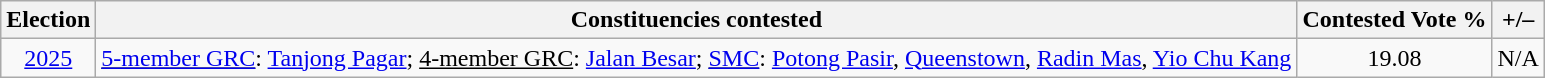<table class="wikitable" style="text-align: center">
<tr>
<th>Election</th>
<th>Constituencies contested</th>
<th>Contested Vote %</th>
<th>+/–</th>
</tr>
<tr>
<td><a href='#'>2025</a></td>
<td><u><a href='#'>5-member GRC</a></u>: <a href='#'>Tanjong Pagar</a>; <u>4-member GRC</u>: <a href='#'>Jalan Besar</a>; <u><a href='#'>SMC</a></u>: <a href='#'>Potong Pasir</a>, <a href='#'>Queenstown</a>, <a href='#'>Radin Mas</a>, <a href='#'>Yio Chu Kang</a></td>
<td>19.08</td>
<td>N/A</td>
</tr>
</table>
